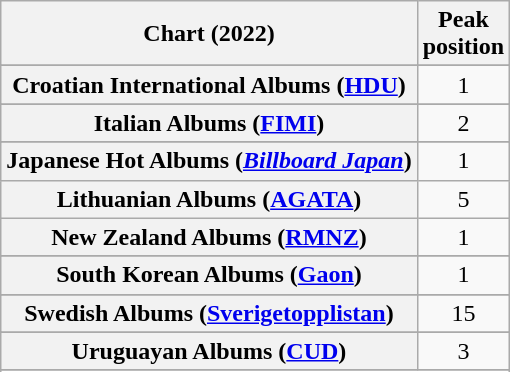<table class="wikitable sortable plainrowheaders" style="text-align:center">
<tr>
<th scope="col">Chart (2022)</th>
<th scope="col">Peak<br>position</th>
</tr>
<tr>
</tr>
<tr>
</tr>
<tr>
</tr>
<tr>
</tr>
<tr>
</tr>
<tr>
<th scope="row">Croatian International Albums (<a href='#'>HDU</a>)</th>
<td>1</td>
</tr>
<tr>
</tr>
<tr>
</tr>
<tr>
</tr>
<tr>
</tr>
<tr>
</tr>
<tr>
</tr>
<tr>
</tr>
<tr>
</tr>
<tr>
</tr>
<tr>
<th scope="row">Italian Albums (<a href='#'>FIMI</a>)</th>
<td>2</td>
</tr>
<tr>
</tr>
<tr>
<th scope="row">Japanese Hot Albums (<em><a href='#'>Billboard Japan</a></em>)</th>
<td>1</td>
</tr>
<tr>
<th scope="row">Lithuanian Albums (<a href='#'>AGATA</a>)</th>
<td>5</td>
</tr>
<tr>
<th scope="row">New Zealand Albums (<a href='#'>RMNZ</a>)</th>
<td>1</td>
</tr>
<tr>
</tr>
<tr>
</tr>
<tr>
</tr>
<tr>
<th scope="row">South Korean Albums (<a href='#'>Gaon</a>)</th>
<td>1</td>
</tr>
<tr>
</tr>
<tr>
<th scope="row">Swedish Albums (<a href='#'>Sverigetopplistan</a>)</th>
<td>15</td>
</tr>
<tr>
</tr>
<tr>
</tr>
<tr>
<th scope="row">Uruguayan Albums (<a href='#'>CUD</a>)</th>
<td>3</td>
</tr>
<tr>
</tr>
<tr>
</tr>
</table>
